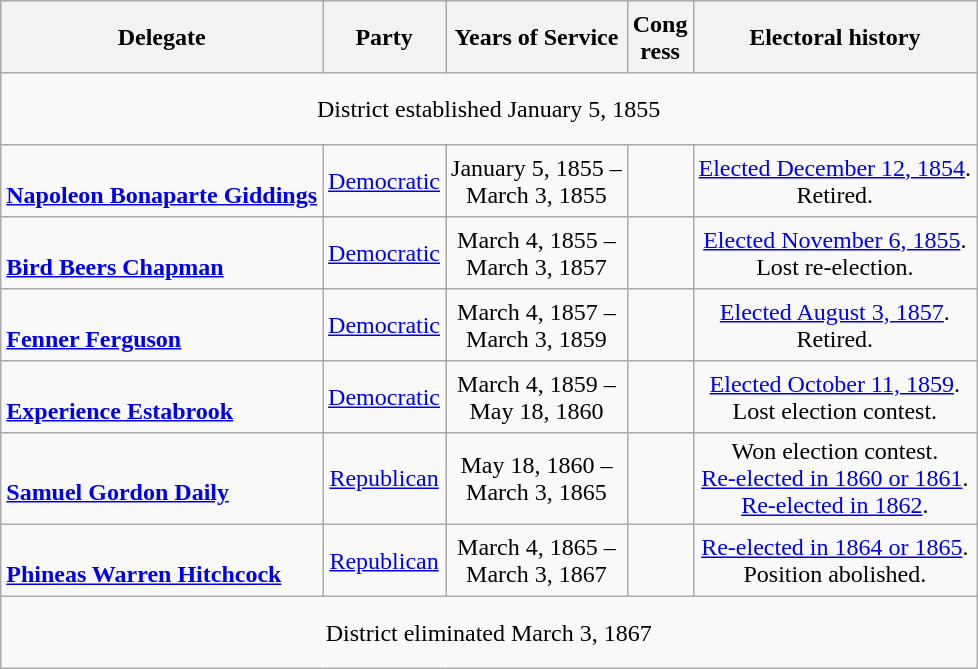<table class=wikitable style="text-align:center">
<tr style="height:3em">
<th>Delegate</th>
<th>Party</th>
<th>Years of Service</th>
<th>Cong<br>ress</th>
<th>Electoral history</th>
</tr>
<tr style="height:3em">
<td colspan=5>District established January 5, 1855</td>
</tr>
<tr style="height:3em">
<td align=left><br><strong><a href='#'>Napoleon Bonaparte Giddings</a></strong><br></td>
<td><a href='#'>Democratic</a></td>
<td nowrap>January 5, 1855 –<br>March 3, 1855</td>
<td></td>
<td><a href='#'>Elected December 12, 1854</a>.<br>Retired.</td>
</tr>
<tr style="height:3em">
<td align=left><br><strong><a href='#'>Bird Beers Chapman</a></strong><br></td>
<td><a href='#'>Democratic</a></td>
<td nowrap>March 4, 1855 –<br>March 3, 1857</td>
<td></td>
<td><a href='#'>Elected November 6, 1855</a>.<br>Lost re-election.</td>
</tr>
<tr style="height:3em">
<td align=left><br><strong><a href='#'>Fenner Ferguson</a></strong><br></td>
<td><a href='#'>Democratic</a></td>
<td nowrap>March 4, 1857 –<br>March 3, 1859</td>
<td></td>
<td><a href='#'>Elected August 3, 1857</a>.<br>Retired.</td>
</tr>
<tr style="height:3em">
<td align=left><br><strong><a href='#'>Experience Estabrook</a></strong><br></td>
<td><a href='#'>Democratic</a></td>
<td nowrap>March 4, 1859 –<br>May 18, 1860</td>
<td></td>
<td><a href='#'>Elected October 11, 1859</a>.<br>Lost election contest.</td>
</tr>
<tr style="height:3em">
<td align=left><br><strong><a href='#'>Samuel Gordon Daily</a></strong><br></td>
<td><a href='#'>Republican</a></td>
<td nowrap>May 18, 1860 –<br>March 3, 1865</td>
<td></td>
<td>Won election contest.<br><a href='#'>Re-elected in 1860 or 1861</a>.<br><a href='#'>Re-elected in 1862</a>.<br></td>
</tr>
<tr style="height:3em">
<td align=left><br><strong><a href='#'>Phineas Warren Hitchcock</a></strong><br></td>
<td><a href='#'>Republican</a></td>
<td nowrap>March 4, 1865 –<br>March 3, 1867</td>
<td></td>
<td><a href='#'>Re-elected in 1864 or 1865</a>.<br>Position abolished.</td>
</tr>
<tr style="height:3em">
<td colspan=5>District eliminated March 3, 1867</td>
</tr>
</table>
